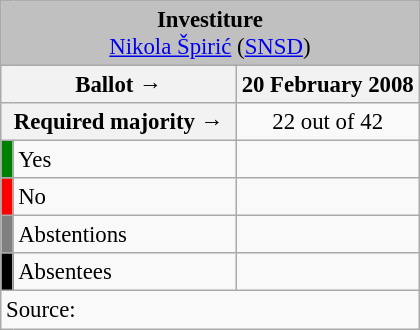<table class="wikitable" style="text-align:center; font-size:95%;">
<tr>
<td colspan="3" align="center" bgcolor="#C0C0C0"><strong>Investiture</strong> <br> <a href='#'>Nikola Špirić</a> (<a href='#'>SNSD</a>)</td>
</tr>
<tr>
<th colspan="2" width="150px">Ballot →</th>
<th>20 February 2008</th>
</tr>
<tr>
<th colspan="2">Required majority →</th>
<td>22 out of 42 </td>
</tr>
<tr>
<th width="1px" style="background:green;"></th>
<td align="left">Yes</td>
<td></td>
</tr>
<tr>
<th style="background:red;"></th>
<td align="left">No</td>
<td></td>
</tr>
<tr>
<th style="background:gray;"></th>
<td align="left">Abstentions</td>
<td></td>
</tr>
<tr>
<th style="background:black;"></th>
<td align="left">Absentees</td>
<td></td>
</tr>
<tr>
<td align="left" colspan="3">Source:</td>
</tr>
</table>
